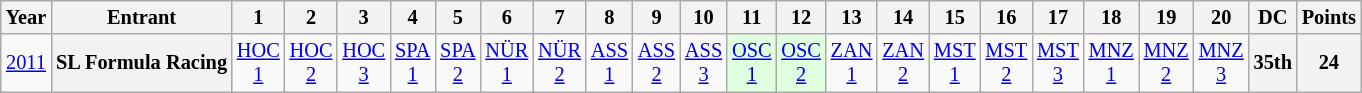<table class="wikitable" style="text-align:center; font-size:85%">
<tr>
<th>Year</th>
<th>Entrant</th>
<th>1</th>
<th>2</th>
<th>3</th>
<th>4</th>
<th>5</th>
<th>6</th>
<th>7</th>
<th>8</th>
<th>9</th>
<th>10</th>
<th>11</th>
<th>12</th>
<th>13</th>
<th>14</th>
<th>15</th>
<th>16</th>
<th>17</th>
<th>18</th>
<th>19</th>
<th>20</th>
<th>DC</th>
<th>Points</th>
</tr>
<tr>
<td><a href='#'>2011</a></td>
<th>SL Formula Racing</th>
<td style="background:#;"><a href='#'>HOC<br>1</a><br></td>
<td style="background:#;"><a href='#'>HOC<br>2</a><br></td>
<td style="background:#;"><a href='#'>HOC<br>3</a><br></td>
<td style="background:#;"><a href='#'>SPA<br>1</a><br></td>
<td style="background:#;"><a href='#'>SPA<br>2</a><br></td>
<td style="background:#;"><a href='#'>NÜR<br>1</a><br></td>
<td style="background:#;"><a href='#'>NÜR<br>2</a><br></td>
<td style="background:#;"><a href='#'>ASS<br>1</a><br></td>
<td style="background:#;"><a href='#'>ASS<br>2</a><br></td>
<td style="background:#;"><a href='#'>ASS<br>3</a><br></td>
<td style="background:#dfffdf;"><a href='#'>OSC<br>1</a><br></td>
<td style="background:#dfffdf;"><a href='#'>OSC<br>2</a><br></td>
<td style="background:#;"><a href='#'>ZAN<br>1</a><br></td>
<td style="background:#;"><a href='#'>ZAN<br>2</a><br></td>
<td style="background:#;"><a href='#'>MST<br>1</a><br></td>
<td style="background:#;"><a href='#'>MST<br>2</a><br></td>
<td style="background:#;"><a href='#'>MST<br>3</a><br></td>
<td style="background:#;"><a href='#'>MNZ<br>1</a><br></td>
<td style="background:#;"><a href='#'>MNZ<br>2</a><br></td>
<td style="background:#;"><a href='#'>MNZ<br>3</a><br></td>
<th>35th</th>
<th>24</th>
</tr>
</table>
